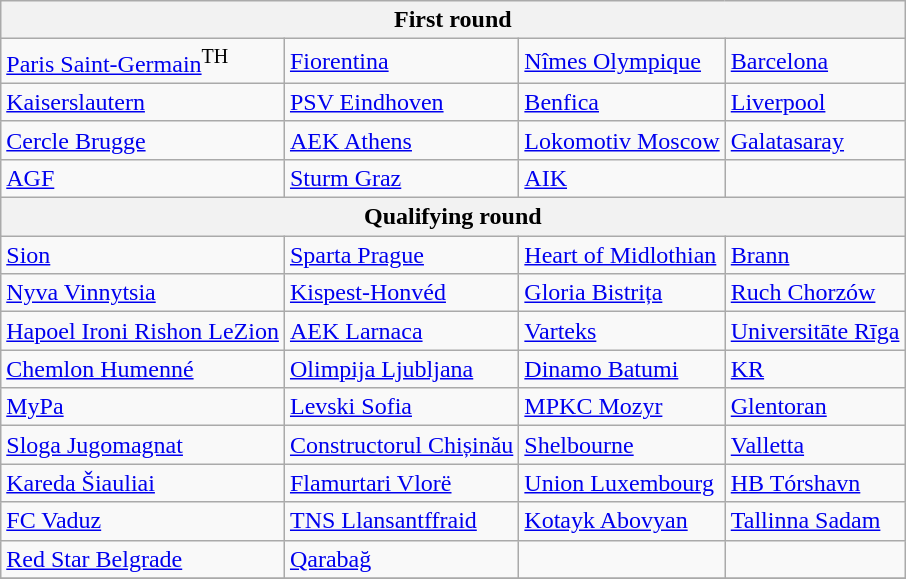<table class="wikitable">
<tr>
<th colspan="4">First round</th>
</tr>
<tr>
<td> <a href='#'>Paris Saint-Germain</a><sup>TH</sup></td>
<td> <a href='#'>Fiorentina</a></td>
<td> <a href='#'>Nîmes Olympique</a></td>
<td> <a href='#'>Barcelona</a></td>
</tr>
<tr>
<td> <a href='#'>Kaiserslautern</a></td>
<td> <a href='#'>PSV Eindhoven</a></td>
<td> <a href='#'>Benfica</a></td>
<td> <a href='#'>Liverpool</a></td>
</tr>
<tr>
<td> <a href='#'>Cercle Brugge</a></td>
<td> <a href='#'>AEK Athens</a></td>
<td> <a href='#'>Lokomotiv Moscow</a></td>
<td> <a href='#'>Galatasaray</a></td>
</tr>
<tr>
<td> <a href='#'>AGF</a></td>
<td> <a href='#'>Sturm Graz</a></td>
<td> <a href='#'>AIK</a></td>
<td></td>
</tr>
<tr>
<th colspan="4">Qualifying round</th>
</tr>
<tr>
<td> <a href='#'>Sion</a></td>
<td> <a href='#'>Sparta Prague</a></td>
<td> <a href='#'>Heart of Midlothian</a></td>
<td> <a href='#'>Brann</a></td>
</tr>
<tr>
<td> <a href='#'>Nyva Vinnytsia</a></td>
<td> <a href='#'>Kispest-Honvéd</a></td>
<td> <a href='#'>Gloria Bistrița</a></td>
<td> <a href='#'>Ruch Chorzów</a></td>
</tr>
<tr>
<td> <a href='#'>Hapoel Ironi Rishon LeZion</a></td>
<td> <a href='#'>AEK Larnaca</a></td>
<td> <a href='#'>Varteks</a></td>
<td> <a href='#'>Universitāte Rīga</a></td>
</tr>
<tr>
<td> <a href='#'>Chemlon Humenné</a></td>
<td> <a href='#'>Olimpija Ljubljana</a></td>
<td> <a href='#'>Dinamo Batumi</a></td>
<td> <a href='#'>KR</a></td>
</tr>
<tr>
<td> <a href='#'>MyPa</a></td>
<td> <a href='#'>Levski Sofia</a></td>
<td> <a href='#'>MPKC Mozyr</a></td>
<td> <a href='#'>Glentoran</a></td>
</tr>
<tr>
<td> <a href='#'>Sloga Jugomagnat</a></td>
<td> <a href='#'>Constructorul Chișinău</a></td>
<td> <a href='#'>Shelbourne</a></td>
<td> <a href='#'>Valletta</a></td>
</tr>
<tr>
<td> <a href='#'>Kareda Šiauliai</a></td>
<td> <a href='#'>Flamurtari Vlorë</a></td>
<td> <a href='#'>Union Luxembourg</a></td>
<td> <a href='#'>HB Tórshavn</a></td>
</tr>
<tr>
<td> <a href='#'>FC Vaduz</a></td>
<td> <a href='#'>TNS Llansantffraid</a></td>
<td> <a href='#'>Kotayk Abovyan</a></td>
<td> <a href='#'>Tallinna Sadam</a></td>
</tr>
<tr>
<td> <a href='#'>Red Star Belgrade</a></td>
<td> <a href='#'>Qarabağ</a></td>
<td></td>
<td></td>
</tr>
<tr>
</tr>
</table>
